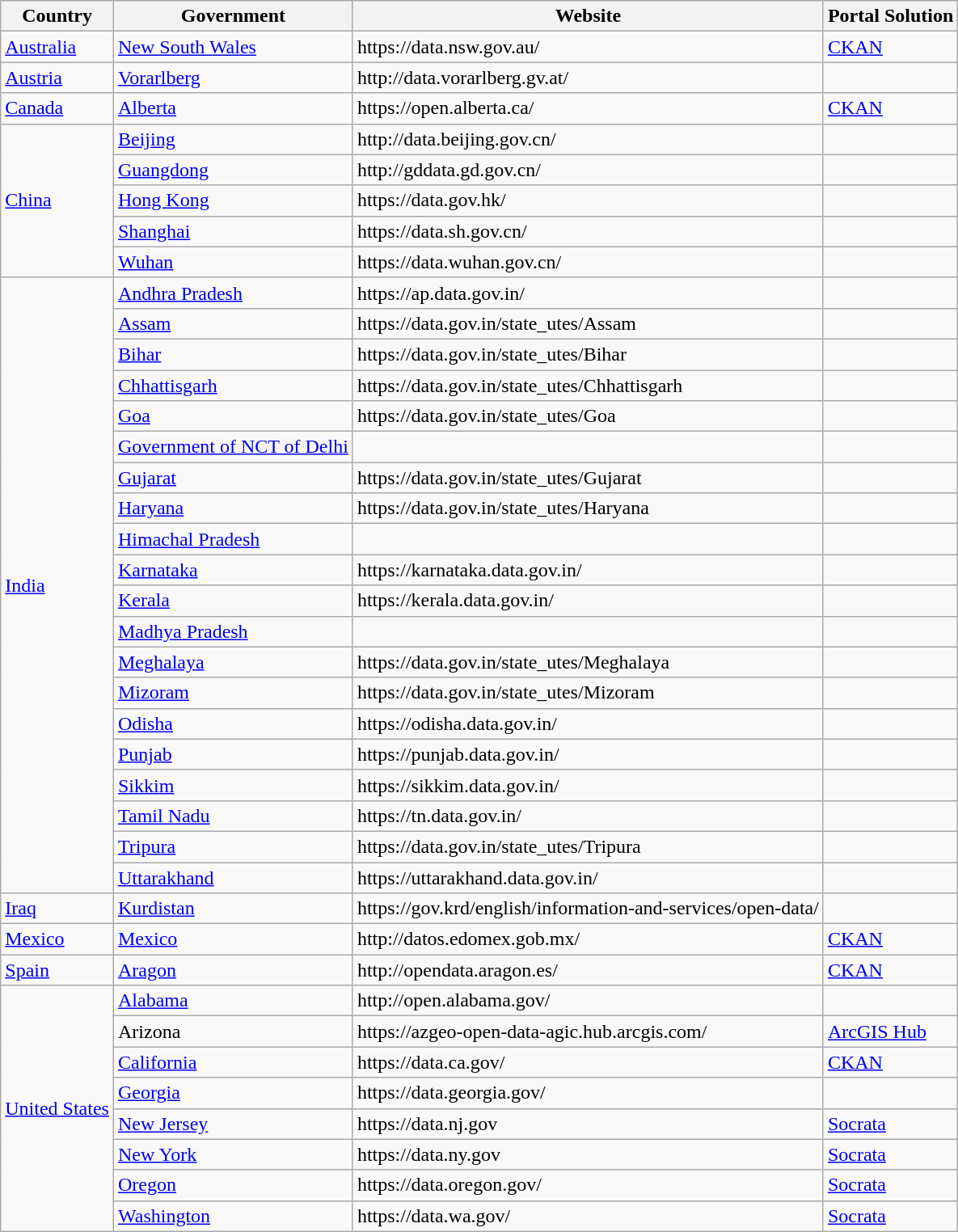<table class="wikitable">
<tr>
<th>Country</th>
<th>Government</th>
<th>Website</th>
<th>Portal Solution</th>
</tr>
<tr>
<td><a href='#'>Australia</a></td>
<td><a href='#'>New South Wales</a></td>
<td>https://data.nsw.gov.au/</td>
<td><a href='#'>CKAN</a></td>
</tr>
<tr>
<td><a href='#'>Austria</a></td>
<td><a href='#'>Vorarlberg</a></td>
<td>http://data.vorarlberg.gv.at/</td>
<td></td>
</tr>
<tr>
<td><a href='#'>Canada</a></td>
<td><a href='#'>Alberta</a></td>
<td>https://open.alberta.ca/</td>
<td><a href='#'>CKAN</a></td>
</tr>
<tr>
<td rowspan="5"><a href='#'>China</a></td>
<td><a href='#'>Beijing</a></td>
<td>http://data.beijing.gov.cn/</td>
<td></td>
</tr>
<tr>
<td><a href='#'>Guangdong</a></td>
<td>http://gddata.gd.gov.cn/</td>
<td></td>
</tr>
<tr>
<td><a href='#'>Hong Kong</a></td>
<td>https://data.gov.hk/</td>
<td></td>
</tr>
<tr>
<td><a href='#'>Shanghai</a></td>
<td>https://data.sh.gov.cn/</td>
<td></td>
</tr>
<tr>
<td><a href='#'>Wuhan</a></td>
<td>https://data.wuhan.gov.cn/</td>
<td></td>
</tr>
<tr>
<td rowspan="20"><a href='#'>India</a></td>
<td><a href='#'>Andhra Pradesh</a></td>
<td>https://ap.data.gov.in/</td>
<td></td>
</tr>
<tr>
<td><a href='#'>Assam</a></td>
<td>https://data.gov.in/state_utes/Assam</td>
<td></td>
</tr>
<tr>
<td><a href='#'>Bihar</a></td>
<td>https://data.gov.in/state_utes/Bihar</td>
<td></td>
</tr>
<tr>
<td><a href='#'>Chhattisgarh</a></td>
<td>https://data.gov.in/state_utes/Chhattisgarh</td>
<td></td>
</tr>
<tr>
<td><a href='#'>Goa</a></td>
<td>https://data.gov.in/state_utes/Goa</td>
<td></td>
</tr>
<tr>
<td><a href='#'>Government of NCT of Delhi</a></td>
<td></td>
<td></td>
</tr>
<tr>
<td><a href='#'>Gujarat</a></td>
<td>https://data.gov.in/state_utes/Gujarat</td>
<td></td>
</tr>
<tr>
<td><a href='#'>Haryana</a></td>
<td>https://data.gov.in/state_utes/Haryana</td>
<td></td>
</tr>
<tr>
<td><a href='#'>Himachal Pradesh</a></td>
<td></td>
<td></td>
</tr>
<tr>
<td><a href='#'>Karnataka</a></td>
<td>https://karnataka.data.gov.in/</td>
<td></td>
</tr>
<tr>
<td><a href='#'>Kerala</a></td>
<td>https://kerala.data.gov.in/</td>
<td></td>
</tr>
<tr>
<td><a href='#'>Madhya Pradesh</a></td>
<td></td>
<td></td>
</tr>
<tr>
<td><a href='#'>Meghalaya</a></td>
<td>https://data.gov.in/state_utes/Meghalaya</td>
<td></td>
</tr>
<tr>
<td><a href='#'>Mizoram</a></td>
<td>https://data.gov.in/state_utes/Mizoram</td>
<td></td>
</tr>
<tr>
<td><a href='#'>Odisha</a></td>
<td>https://odisha.data.gov.in/</td>
<td></td>
</tr>
<tr>
<td><a href='#'>Punjab</a></td>
<td>https://punjab.data.gov.in/</td>
<td></td>
</tr>
<tr>
<td><a href='#'>Sikkim</a></td>
<td>https://sikkim.data.gov.in/</td>
<td></td>
</tr>
<tr>
<td><a href='#'>Tamil Nadu</a></td>
<td>https://tn.data.gov.in/</td>
<td></td>
</tr>
<tr>
<td><a href='#'>Tripura</a></td>
<td>https://data.gov.in/state_utes/Tripura</td>
<td></td>
</tr>
<tr>
<td><a href='#'>Uttarakhand</a></td>
<td>https://uttarakhand.data.gov.in/</td>
<td></td>
</tr>
<tr>
<td><a href='#'>Iraq</a></td>
<td><a href='#'>Kurdistan</a></td>
<td>https://gov.krd/english/information-and-services/open-data/</td>
<td></td>
</tr>
<tr>
<td><a href='#'>Mexico</a></td>
<td><a href='#'>Mexico</a></td>
<td>http://datos.edomex.gob.mx/</td>
<td><a href='#'>CKAN</a></td>
</tr>
<tr>
<td><a href='#'>Spain</a></td>
<td><a href='#'>Aragon</a></td>
<td>http://opendata.aragon.es/</td>
<td><a href='#'>CKAN</a></td>
</tr>
<tr>
<td rowspan="8"><a href='#'>United States</a></td>
<td><a href='#'>Alabama</a></td>
<td>http://open.alabama.gov/</td>
<td></td>
</tr>
<tr>
<td>Arizona</td>
<td>https://azgeo-open-data-agic.hub.arcgis.com/</td>
<td><a href='#'>ArcGIS Hub</a></td>
</tr>
<tr>
<td><a href='#'>California</a></td>
<td>https://data.ca.gov/</td>
<td><a href='#'>CKAN</a></td>
</tr>
<tr>
<td><a href='#'>Georgia</a></td>
<td>https://data.georgia.gov/</td>
<td></td>
</tr>
<tr>
<td><a href='#'>New Jersey</a></td>
<td>https://data.nj.gov</td>
<td><a href='#'>Socrata</a></td>
</tr>
<tr>
<td><a href='#'>New York</a></td>
<td>https://data.ny.gov</td>
<td><a href='#'>Socrata</a></td>
</tr>
<tr>
<td><a href='#'>Oregon</a></td>
<td>https://data.oregon.gov/</td>
<td><a href='#'>Socrata</a></td>
</tr>
<tr>
<td><a href='#'>Washington</a></td>
<td>https://data.wa.gov/</td>
<td><a href='#'>Socrata</a></td>
</tr>
</table>
